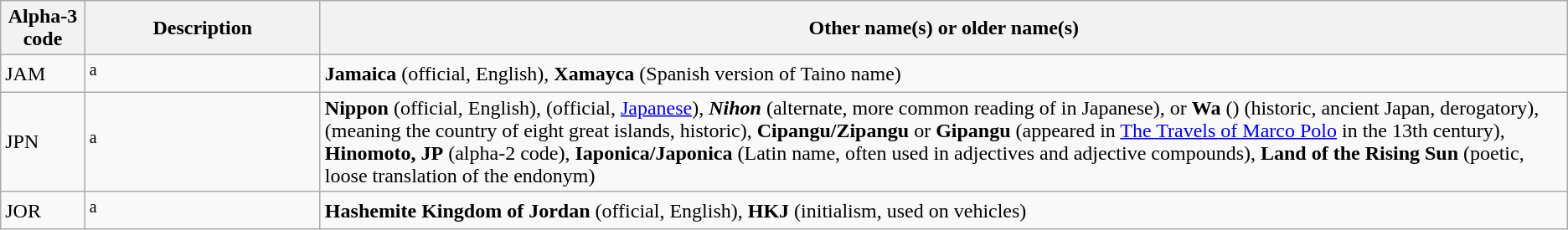<table class="wikitable">
<tr>
<th>Alpha-3 code</th>
<th width=180px>Description</th>
<th>Other name(s) or older name(s)</th>
</tr>
<tr>
<td>JAM</td>
<td>  <sup>a</sup> <br></td>
<td><strong>Jamaica</strong> (official, English), <strong>Xamayca</strong> (Spanish version of Taino name)</td>
</tr>
<tr>
<td>JPN</td>
<td>  <sup>a</sup><br></td>
<td><strong>Nippon</strong> (official, English),  (official, <a href='#'>Japanese</a>), <strong><em>Nihon</em></strong> (alternate, more common reading of  in Japanese), <strong></strong> or <strong>Wa</strong> () (historic, ancient Japan, derogatory),  (meaning the country of eight great islands, historic), <strong>Cipangu/Zipangu</strong> or <strong>Gipangu</strong> (appeared in <a href='#'>The Travels of Marco Polo</a> in the 13th century), <strong>Hinomoto, JP</strong> (alpha-2 code), <strong>Iaponica/Japonica</strong> (Latin name, often used in adjectives and adjective compounds), <strong>Land of the Rising Sun</strong> (poetic, loose translation of the endonym)</td>
</tr>
<tr>
<td>JOR</td>
<td>  <sup>a</sup><br></td>
<td><strong>Hashemite Kingdom of Jordan</strong> (official, English), <strong>HKJ</strong> (initialism, used on vehicles)</td>
</tr>
</table>
